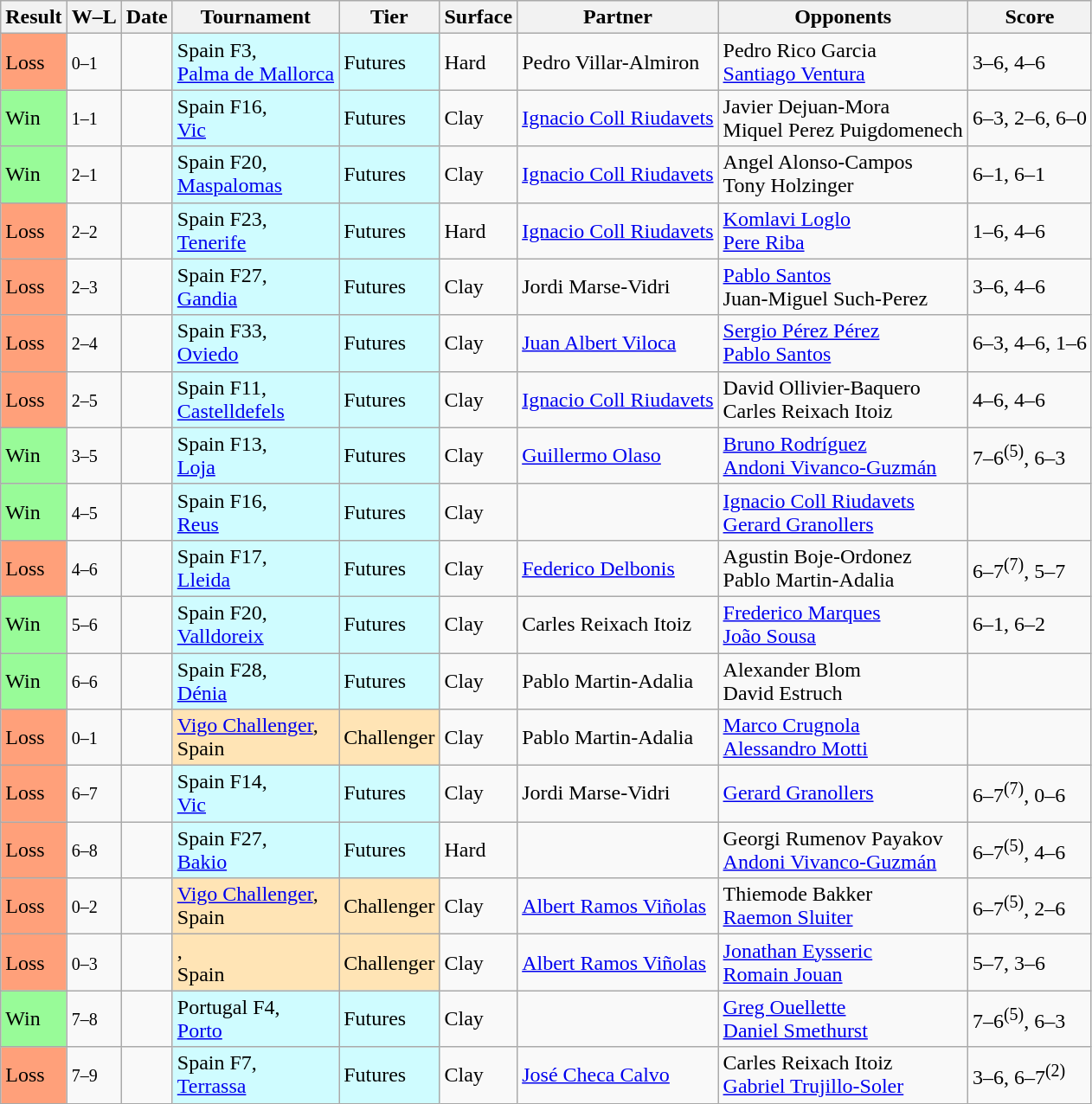<table class="sortable wikitable">
<tr>
<th>Result</th>
<th class="unsortable">W–L</th>
<th>Date</th>
<th>Tournament</th>
<th>Tier</th>
<th>Surface</th>
<th>Partner</th>
<th>Opponents</th>
<th class="unsortable">Score</th>
</tr>
<tr>
<td style="background:#ffa07a;">Loss</td>
<td><small>0–1</small></td>
<td></td>
<td style="background:#cffcff;">Spain F3,<br><a href='#'>Palma de Mallorca</a></td>
<td style="background:#cffcff;">Futures</td>
<td>Hard</td>
<td> Pedro Villar-Almiron</td>
<td> Pedro Rico Garcia <br>  <a href='#'>Santiago Ventura</a></td>
<td>3–6, 4–6</td>
</tr>
<tr>
<td style="background:#98fb98;">Win</td>
<td><small>1–1</small></td>
<td></td>
<td style="background:#cffcff;">Spain F16,<br><a href='#'>Vic</a></td>
<td style="background:#cffcff;">Futures</td>
<td>Clay</td>
<td> <a href='#'>Ignacio Coll Riudavets</a></td>
<td> Javier Dejuan-Mora <br>  Miquel Perez Puigdomenech</td>
<td>6–3, 2–6, 6–0</td>
</tr>
<tr>
<td style="background:#98fb98;">Win</td>
<td><small>2–1</small></td>
<td></td>
<td style="background:#cffcff;">Spain F20,<br><a href='#'>Maspalomas</a></td>
<td style="background:#cffcff;">Futures</td>
<td>Clay</td>
<td> <a href='#'>Ignacio Coll Riudavets</a></td>
<td> Angel Alonso-Campos <br>  Tony Holzinger</td>
<td>6–1, 6–1</td>
</tr>
<tr>
<td style="background:#ffa07a;">Loss</td>
<td><small>2–2</small></td>
<td></td>
<td style="background:#cffcff;">Spain F23,<br><a href='#'>Tenerife</a></td>
<td style="background:#cffcff;">Futures</td>
<td>Hard</td>
<td> <a href='#'>Ignacio Coll Riudavets</a></td>
<td> <a href='#'>Komlavi Loglo</a> <br>  <a href='#'>Pere Riba</a></td>
<td>1–6, 4–6</td>
</tr>
<tr>
<td style="background:#ffa07a;">Loss</td>
<td><small>2–3</small></td>
<td></td>
<td style="background:#cffcff;">Spain F27,<br><a href='#'>Gandia</a></td>
<td style="background:#cffcff;">Futures</td>
<td>Clay</td>
<td> Jordi Marse-Vidri</td>
<td> <a href='#'>Pablo Santos</a> <br>  Juan-Miguel Such-Perez</td>
<td>3–6, 4–6</td>
</tr>
<tr>
<td style="background:#ffa07a;">Loss</td>
<td><small>2–4</small></td>
<td></td>
<td style="background:#cffcff;">Spain F33,<br><a href='#'>Oviedo</a></td>
<td style="background:#cffcff;">Futures</td>
<td>Clay</td>
<td> <a href='#'>Juan Albert Viloca</a></td>
<td> <a href='#'>Sergio Pérez Pérez</a> <br>  <a href='#'>Pablo Santos</a></td>
<td>6–3, 4–6, 1–6</td>
</tr>
<tr>
<td style="background:#ffa07a;">Loss</td>
<td><small>2–5</small></td>
<td></td>
<td style="background:#cffcff;">Spain F11,<br><a href='#'>Castelldefels</a></td>
<td style="background:#cffcff;">Futures</td>
<td>Clay</td>
<td> <a href='#'>Ignacio Coll Riudavets</a></td>
<td> David Ollivier-Baquero <br>  Carles Reixach Itoiz</td>
<td>4–6, 4–6</td>
</tr>
<tr>
<td style="background:#98fb98;">Win</td>
<td><small>3–5</small></td>
<td></td>
<td style="background:#cffcff;">Spain F13,<br><a href='#'>Loja</a></td>
<td style="background:#cffcff;">Futures</td>
<td>Clay</td>
<td> <a href='#'>Guillermo Olaso</a></td>
<td> <a href='#'>Bruno Rodríguez</a> <br>  <a href='#'>Andoni Vivanco-Guzmán</a></td>
<td>7–6<sup>(5)</sup>, 6–3</td>
</tr>
<tr>
<td style="background:#98fb98;">Win</td>
<td><small>4–5</small></td>
<td></td>
<td style="background:#cffcff;">Spain F16,<br><a href='#'>Reus</a></td>
<td style="background:#cffcff;">Futures</td>
<td>Clay</td>
<td></td>
<td> <a href='#'>Ignacio Coll Riudavets</a> <br>  <a href='#'>Gerard Granollers</a></td>
<td></td>
</tr>
<tr>
<td style="background:#ffa07a;">Loss</td>
<td><small>4–6</small></td>
<td></td>
<td style="background:#cffcff;">Spain F17,<br><a href='#'>Lleida</a></td>
<td style="background:#cffcff;">Futures</td>
<td>Clay</td>
<td> <a href='#'>Federico Delbonis</a></td>
<td> Agustin Boje-Ordonez <br>  Pablo Martin-Adalia</td>
<td>6–7<sup>(7)</sup>, 5–7</td>
</tr>
<tr>
<td style="background:#98fb98;">Win</td>
<td><small>5–6</small></td>
<td></td>
<td style="background:#cffcff;">Spain F20,<br><a href='#'>Valldoreix</a></td>
<td style="background:#cffcff;">Futures</td>
<td>Clay</td>
<td> Carles Reixach Itoiz</td>
<td> <a href='#'>Frederico Marques</a> <br>  <a href='#'>João Sousa</a></td>
<td>6–1, 6–2</td>
</tr>
<tr>
<td style="background:#98fb98;">Win</td>
<td><small>6–6</small></td>
<td></td>
<td style="background:#cffcff;">Spain F28,<br><a href='#'>Dénia</a></td>
<td style="background:#cffcff;">Futures</td>
<td>Clay</td>
<td> Pablo Martin-Adalia</td>
<td> Alexander Blom <br>  David Estruch</td>
<td></td>
</tr>
<tr>
<td style="background:#ffa07a;">Loss</td>
<td><small>0–1</small></td>
<td></td>
<td style="background:moccasin;"><a href='#'>Vigo Challenger</a>,<br>Spain</td>
<td style="background:moccasin;">Challenger</td>
<td>Clay</td>
<td> Pablo Martin-Adalia</td>
<td> <a href='#'>Marco Crugnola</a> <br>  <a href='#'>Alessandro Motti</a></td>
<td></td>
</tr>
<tr>
<td style="background:#ffa07a;">Loss</td>
<td><small>6–7</small></td>
<td></td>
<td style="background:#cffcff;">Spain F14,<br><a href='#'>Vic</a></td>
<td style="background:#cffcff;">Futures</td>
<td>Clay</td>
<td> Jordi Marse-Vidri</td>
<td> <a href='#'>Gerard Granollers</a> <br> </td>
<td>6–7<sup>(7)</sup>, 0–6</td>
</tr>
<tr>
<td style="background:#ffa07a;">Loss</td>
<td><small>6–8</small></td>
<td></td>
<td style="background:#cffcff;">Spain F27,<br><a href='#'>Bakio</a></td>
<td style="background:#cffcff;">Futures</td>
<td>Hard</td>
<td></td>
<td> Georgi Rumenov Payakov <br>  <a href='#'>Andoni Vivanco-Guzmán</a></td>
<td>6–7<sup>(5)</sup>, 4–6</td>
</tr>
<tr>
<td style="background:#ffa07a;">Loss</td>
<td><small>0–2</small></td>
<td></td>
<td style="background:moccasin;"><a href='#'>Vigo Challenger</a>,<br>Spain</td>
<td style="background:moccasin;">Challenger</td>
<td>Clay</td>
<td> <a href='#'>Albert Ramos Viñolas</a></td>
<td> Thiemode Bakker <br>  <a href='#'>Raemon Sluiter</a></td>
<td>6–7<sup>(5)</sup>, 2–6</td>
</tr>
<tr>
<td style="background:#ffa07a;">Loss</td>
<td><small>0–3</small></td>
<td></td>
<td style="background:moccasin;">,<br>Spain</td>
<td style="background:moccasin;">Challenger</td>
<td>Clay</td>
<td> <a href='#'>Albert Ramos Viñolas</a></td>
<td> <a href='#'>Jonathan Eysseric</a> <br>  <a href='#'>Romain Jouan</a></td>
<td>5–7, 3–6</td>
</tr>
<tr>
<td style="background:#98fb98;">Win</td>
<td><small>7–8</small></td>
<td></td>
<td style="background:#cffcff;">Portugal F4,<br><a href='#'>Porto</a></td>
<td style="background:#cffcff;">Futures</td>
<td>Clay</td>
<td></td>
<td> <a href='#'>Greg Ouellette</a> <br>  <a href='#'>Daniel Smethurst</a></td>
<td>7–6<sup>(5)</sup>, 6–3</td>
</tr>
<tr>
<td style="background:#ffa07a;">Loss</td>
<td><small>7–9</small></td>
<td></td>
<td style="background:#cffcff;">Spain F7,<br><a href='#'>Terrassa</a></td>
<td style="background:#cffcff;">Futures</td>
<td>Clay</td>
<td> <a href='#'>José Checa Calvo</a></td>
<td> Carles Reixach Itoiz <br>  <a href='#'>Gabriel Trujillo-Soler</a></td>
<td>3–6, 6–7<sup>(2)</sup></td>
</tr>
</table>
